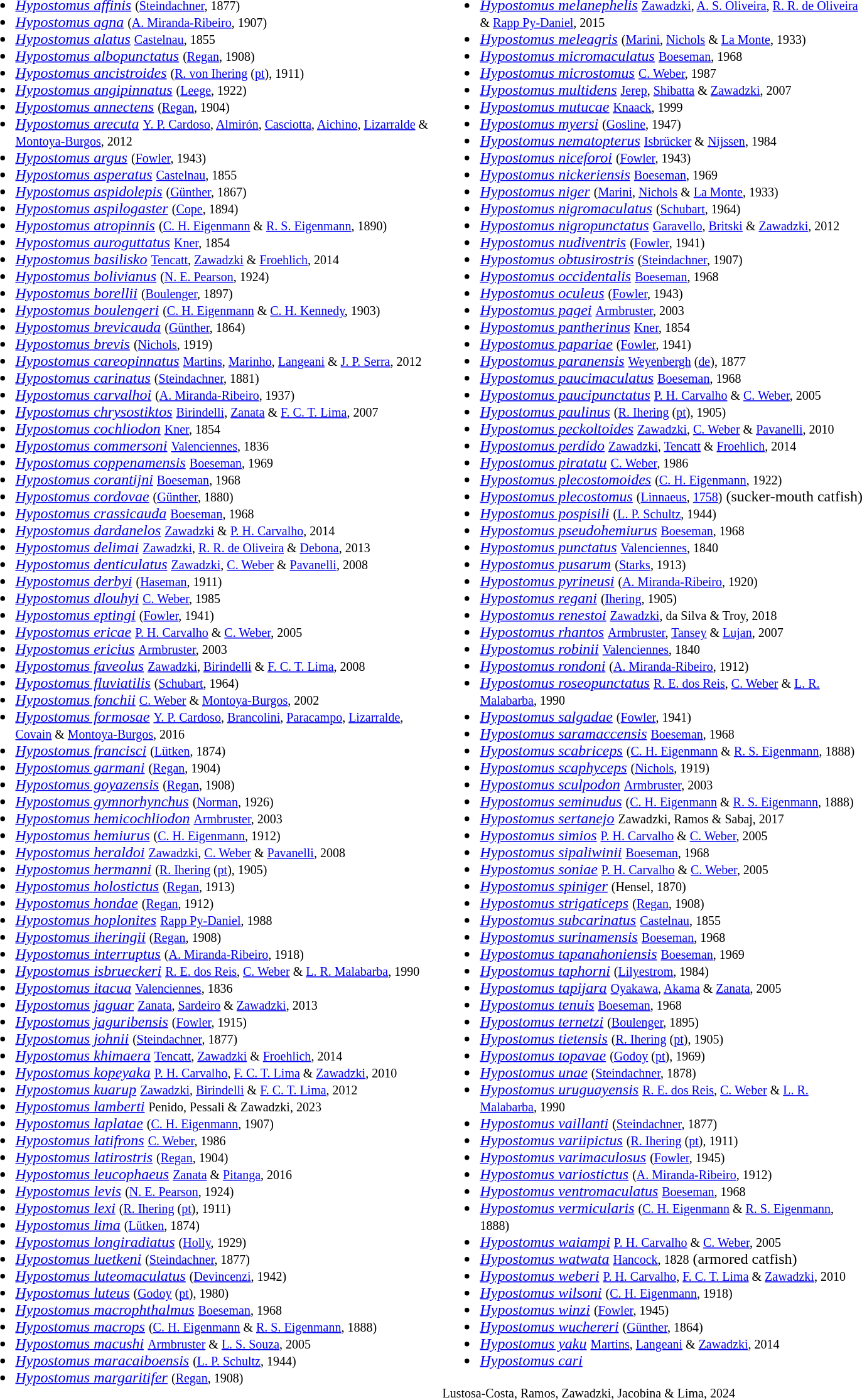<table width="75%">
<tr style="vertical-align:top;">
<td><br><ul><li><em><a href='#'>Hypostomus affinis</a></em> <small>(<a href='#'>Steindachner</a>, 1877)</small></li><li><em><a href='#'>Hypostomus agna</a></em> <small>(<a href='#'>A. Miranda-Ribeiro</a>, 1907)</small></li><li><em><a href='#'>Hypostomus alatus</a></em> <small><a href='#'>Castelnau</a>, 1855</small></li><li><em><a href='#'>Hypostomus albopunctatus</a></em> <small>(<a href='#'>Regan</a>, 1908)</small></li><li><em><a href='#'>Hypostomus ancistroides</a></em> <small>(<a href='#'>R. von Ihering</a> (<a href='#'>pt</a>), 1911)</small></li><li><em><a href='#'>Hypostomus angipinnatus</a></em> <small>(<a href='#'>Leege</a>, 1922)</small></li><li><em><a href='#'>Hypostomus annectens</a></em> <small>(<a href='#'>Regan</a>, 1904)</small> </li><li><em><a href='#'>Hypostomus arecuta</a></em> <small><a href='#'>Y. P. Cardoso</a>, <a href='#'>Almirón</a>, <a href='#'>Casciotta</a>, <a href='#'>Aichino</a>, <a href='#'>Lizarralde</a> & <a href='#'>Montoya-Burgos</a>, 2012</small> </li><li><em><a href='#'>Hypostomus argus</a></em> <small>(<a href='#'>Fowler</a>, 1943)</small> </li><li><em><a href='#'>Hypostomus asperatus</a></em> <small><a href='#'>Castelnau</a>, 1855</small></li><li><em><a href='#'>Hypostomus aspidolepis</a></em> <small>(<a href='#'>Günther</a>, 1867)</small> </li><li><em><a href='#'>Hypostomus aspilogaster</a></em> <small>(<a href='#'>Cope</a>, 1894)</small></li><li><em><a href='#'>Hypostomus atropinnis</a></em> <small>(<a href='#'>C. H. Eigenmann</a> & <a href='#'>R. S. Eigenmann</a>, 1890)</small></li><li><em><a href='#'>Hypostomus auroguttatus</a></em> <small><a href='#'>Kner</a>, 1854</small></li><li><em><a href='#'>Hypostomus basilisko</a></em> <small><a href='#'>Tencatt</a>, <a href='#'>Zawadzki</a> & <a href='#'>Froehlich</a>, 2014</small> </li><li><em><a href='#'>Hypostomus bolivianus</a></em> <small>(<a href='#'>N. E. Pearson</a>, 1924)</small></li><li><em><a href='#'>Hypostomus borellii</a></em> <small>(<a href='#'>Boulenger</a>, 1897)</small></li><li><em><a href='#'>Hypostomus boulengeri</a></em> <small>(<a href='#'>C. H. Eigenmann</a> & <a href='#'>C. H. Kennedy</a>, 1903)</small> </li><li><em><a href='#'>Hypostomus brevicauda</a></em> <small>(<a href='#'>Günther</a>, 1864)</small></li><li><em><a href='#'>Hypostomus brevis</a></em> <small>(<a href='#'>Nichols</a>, 1919)</small></li><li><em><a href='#'>Hypostomus careopinnatus</a></em> <small><a href='#'>Martins</a>, <a href='#'>Marinho</a>, <a href='#'>Langeani</a> & <a href='#'>J. P. Serra</a>, 2012</small> </li><li><em><a href='#'>Hypostomus carinatus</a></em> <small>(<a href='#'>Steindachner</a>, 1881)</small></li><li><em><a href='#'>Hypostomus carvalhoi</a></em> <small>(<a href='#'>A. Miranda-Ribeiro</a>, 1937)</small></li><li><em><a href='#'>Hypostomus chrysostiktos</a></em> <small><a href='#'>Birindelli</a>, <a href='#'>Zanata</a> & <a href='#'>F. C. T. Lima</a>, 2007</small> </li><li><em><a href='#'>Hypostomus cochliodon</a></em> <small><a href='#'>Kner</a>, 1854</small> </li><li><em><a href='#'>Hypostomus commersoni</a></em> <small><a href='#'>Valenciennes</a>, 1836</small></li><li><em><a href='#'>Hypostomus coppenamensis</a></em> <small><a href='#'>Boeseman</a>, 1969</small></li><li><em><a href='#'>Hypostomus corantijni</a></em> <small><a href='#'>Boeseman</a>, 1968</small></li><li><em><a href='#'>Hypostomus cordovae</a></em> <small>(<a href='#'>Günther</a>, 1880)</small></li><li><em><a href='#'>Hypostomus crassicauda</a></em> <small><a href='#'>Boeseman</a>, 1968</small></li><li><em><a href='#'>Hypostomus dardanelos</a></em> <small><a href='#'>Zawadzki</a> & <a href='#'>P. H. Carvalho</a>, 2014</small> </li><li><em><a href='#'>Hypostomus delimai</a></em> <small><a href='#'>Zawadzki</a>, <a href='#'>R. R. de Oliveira</a> & <a href='#'>Debona</a>, 2013</small> </li><li><em><a href='#'>Hypostomus denticulatus</a></em> <small><a href='#'>Zawadzki</a>, <a href='#'>C. Weber</a> & <a href='#'>Pavanelli</a>, 2008</small> </li><li><em><a href='#'>Hypostomus derbyi</a></em> <small>(<a href='#'>Haseman</a>, 1911)</small></li><li><em><a href='#'>Hypostomus dlouhyi</a></em> <small><a href='#'>C. Weber</a>, 1985</small></li><li><em><a href='#'>Hypostomus eptingi</a></em> <small>(<a href='#'>Fowler</a>, 1941)</small></li><li><em><a href='#'>Hypostomus ericae</a></em> <small><a href='#'>P. H. Carvalho</a> & <a href='#'>C. Weber</a>, 2005</small></li><li><em><a href='#'>Hypostomus ericius</a></em> <small><a href='#'>Armbruster</a>, 2003</small></li><li><em><a href='#'>Hypostomus faveolus</a></em> <small><a href='#'>Zawadzki</a>, <a href='#'>Birindelli</a> & <a href='#'>F. C. T. Lima</a>, 2008</small> </li><li><em><a href='#'>Hypostomus fluviatilis</a></em> <small>(<a href='#'>Schubart</a>, 1964)</small></li><li><em><a href='#'>Hypostomus fonchii</a></em> <small><a href='#'>C. Weber</a> & <a href='#'>Montoya-Burgos</a>, 2002</small></li><li><em><a href='#'>Hypostomus formosae</a></em> <small><a href='#'>Y. P. Cardoso</a>, <a href='#'>Brancolini</a>, <a href='#'>Paracampo</a>, <a href='#'>Lizarralde</a>, <a href='#'>Covain</a> & <a href='#'>Montoya-Burgos</a>, 2016</small> </li><li><em><a href='#'>Hypostomus francisci</a></em> <small>(<a href='#'>Lütken</a>, 1874)</small></li><li><em><a href='#'>Hypostomus garmani</a></em> <small>(<a href='#'>Regan</a>, 1904)</small></li><li><em><a href='#'>Hypostomus goyazensis</a></em> <small>(<a href='#'>Regan</a>, 1908)</small></li><li><em><a href='#'>Hypostomus gymnorhynchus</a></em> <small>(<a href='#'>Norman</a>, 1926)</small></li><li><em><a href='#'>Hypostomus hemicochliodon</a></em> <small><a href='#'>Armbruster</a>, 2003</small></li><li><em><a href='#'>Hypostomus hemiurus</a></em> <small>(<a href='#'>C. H. Eigenmann</a>, 1912)</small></li><li><em><a href='#'>Hypostomus heraldoi</a></em> <small><a href='#'>Zawadzki</a>, <a href='#'>C. Weber</a> & <a href='#'>Pavanelli</a>, 2008</small> </li><li><em><a href='#'>Hypostomus hermanni</a></em> <small>(<a href='#'>R. Ihering</a> (<a href='#'>pt</a>), 1905)</small></li><li><em><a href='#'>Hypostomus holostictus</a></em> <small>(<a href='#'>Regan</a>, 1913)</small> </li><li><em><a href='#'>Hypostomus hondae</a></em> <small>(<a href='#'>Regan</a>, 1912)</small></li><li><em><a href='#'>Hypostomus hoplonites</a></em> <small><a href='#'>Rapp Py-Daniel</a>, 1988</small></li><li><em><a href='#'>Hypostomus iheringii</a></em> <small>(<a href='#'>Regan</a>, 1908)</small></li><li><em><a href='#'>Hypostomus interruptus</a></em> <small>(<a href='#'>A. Miranda-Ribeiro</a>, 1918)</small></li><li><em><a href='#'>Hypostomus isbrueckeri</a></em> <small><a href='#'>R. E. dos Reis</a>, <a href='#'>C. Weber</a> & <a href='#'>L. R. Malabarba</a>, 1990</small></li><li><em><a href='#'>Hypostomus itacua</a></em> <small><a href='#'>Valenciennes</a>, 1836</small> </li><li><em><a href='#'>Hypostomus jaguar</a></em> <small><a href='#'>Zanata</a>, <a href='#'>Sardeiro</a> & <a href='#'>Zawadzki</a>, 2013</small> </li><li><em><a href='#'>Hypostomus jaguribensis</a></em> <small>(<a href='#'>Fowler</a>, 1915)</small></li><li><em><a href='#'>Hypostomus johnii</a></em> <small>(<a href='#'>Steindachner</a>, 1877)</small></li><li><em><a href='#'>Hypostomus khimaera</a></em> <small><a href='#'>Tencatt</a>, <a href='#'>Zawadzki</a> & <a href='#'>Froehlich</a>, 2014</small> </li><li><em><a href='#'>Hypostomus kopeyaka</a></em> <small><a href='#'>P. H. Carvalho</a>, <a href='#'>F. C. T. Lima</a> & <a href='#'>Zawadzki</a>, 2010</small></li><li><em><a href='#'>Hypostomus kuarup</a></em> <small><a href='#'>Zawadzki</a>, <a href='#'>Birindelli</a> & <a href='#'>F. C. T. Lima</a>, 2012</small> </li><li><em><a href='#'>Hypostomus lamberti</a></em> <small>Penido, Pessali & Zawadzki, 2023</small></li><li><em><a href='#'>Hypostomus laplatae</a></em> <small>(<a href='#'>C. H. Eigenmann</a>, 1907)</small></li><li><em><a href='#'>Hypostomus latifrons</a></em> <small><a href='#'>C. Weber</a>, 1986</small></li><li><em><a href='#'>Hypostomus latirostris</a></em> <small>(<a href='#'>Regan</a>, 1904)</small></li><li><em><a href='#'>Hypostomus leucophaeus</a></em> <small><a href='#'>Zanata</a> & <a href='#'>Pitanga</a>, 2016</small> </li><li><em><a href='#'>Hypostomus levis</a></em> <small>(<a href='#'>N. E. Pearson</a>, 1924)</small></li><li><em><a href='#'>Hypostomus lexi</a></em> <small>(<a href='#'>R. Ihering</a> (<a href='#'>pt</a>), 1911)</small></li><li><em><a href='#'>Hypostomus lima</a></em> <small>(<a href='#'>Lütken</a>, 1874)</small></li><li><em><a href='#'>Hypostomus longiradiatus</a></em> <small>(<a href='#'>Holly</a>, 1929)</small></li><li><em><a href='#'>Hypostomus luetkeni</a></em> <small>(<a href='#'>Steindachner</a>, 1877)</small></li><li><em><a href='#'>Hypostomus luteomaculatus</a></em> <small>(<a href='#'>Devincenzi</a>, 1942)</small></li><li><em><a href='#'>Hypostomus luteus</a></em> <small>(<a href='#'>Godoy</a> (<a href='#'>pt</a>), 1980)</small></li><li><em><a href='#'>Hypostomus macrophthalmus</a></em> <small><a href='#'>Boeseman</a>, 1968</small></li><li><em><a href='#'>Hypostomus macrops</a></em> <small>(<a href='#'>C. H. Eigenmann</a> & <a href='#'>R. S. Eigenmann</a>, 1888)</small></li><li><em><a href='#'>Hypostomus macushi</a></em> <small><a href='#'>Armbruster</a> & <a href='#'>L. S. Souza</a>, 2005</small></li><li><em><a href='#'>Hypostomus maracaiboensis</a></em> <small>(<a href='#'>L. P. Schultz</a>, 1944)</small> </li><li><em><a href='#'>Hypostomus margaritifer</a></em> <small>(<a href='#'>Regan</a>, 1908)</small></li></ul></td>
<td><br><ul><li><em><a href='#'>Hypostomus melanephelis</a></em> <small><a href='#'>Zawadzki</a>, <a href='#'>A. S. Oliveira</a>, <a href='#'>R. R. de Oliveira</a> & <a href='#'>Rapp Py-Daniel</a>, 2015</small> </li><li><em><a href='#'>Hypostomus meleagris</a></em> <small>(<a href='#'>Marini</a>, <a href='#'>Nichols</a> & <a href='#'>La Monte</a>, 1933)</small></li><li><em><a href='#'>Hypostomus micromaculatus</a></em> <small><a href='#'>Boeseman</a>, 1968</small></li><li><em><a href='#'>Hypostomus microstomus</a></em> <small><a href='#'>C. Weber</a>, 1987</small></li><li><em><a href='#'>Hypostomus multidens</a></em> <small><a href='#'>Jerep</a>, <a href='#'>Shibatta</a> & <a href='#'>Zawadzki</a>, 2007</small> </li><li><em><a href='#'>Hypostomus mutucae</a></em> <small><a href='#'>Knaack</a>, 1999</small></li><li><em><a href='#'>Hypostomus myersi</a></em> <small>(<a href='#'>Gosline</a>, 1947)</small></li><li><em><a href='#'>Hypostomus nematopterus</a></em> <small><a href='#'>Isbrücker</a> & <a href='#'>Nijssen</a>, 1984</small></li><li><em><a href='#'>Hypostomus niceforoi</a></em> <small>(<a href='#'>Fowler</a>, 1943)</small></li><li><em><a href='#'>Hypostomus nickeriensis</a></em> <small><a href='#'>Boeseman</a>, 1969</small></li><li><em><a href='#'>Hypostomus niger</a></em> <small>(<a href='#'>Marini</a>, <a href='#'>Nichols</a> & <a href='#'>La Monte</a>, 1933)</small></li><li><em><a href='#'>Hypostomus nigromaculatus</a></em> <small>(<a href='#'>Schubart</a>, 1964)</small></li><li><em><a href='#'>Hypostomus nigropunctatus</a></em> <small><a href='#'>Garavello</a>, <a href='#'>Britski</a> & <a href='#'>Zawadzki</a>, 2012</small> </li><li><em><a href='#'>Hypostomus nudiventris</a></em> <small>(<a href='#'>Fowler</a>, 1941)</small></li><li><em><a href='#'>Hypostomus obtusirostris</a></em> <small>(<a href='#'>Steindachner</a>, 1907)</small></li><li><em><a href='#'>Hypostomus occidentalis</a></em> <small><a href='#'>Boeseman</a>, 1968</small></li><li><em><a href='#'>Hypostomus oculeus</a></em> <small>(<a href='#'>Fowler</a>, 1943)</small></li><li><em><a href='#'>Hypostomus pagei</a></em> <small><a href='#'>Armbruster</a>, 2003</small></li><li><em><a href='#'>Hypostomus pantherinus</a></em> <small><a href='#'>Kner</a>, 1854</small></li><li><em><a href='#'>Hypostomus papariae</a></em> <small>(<a href='#'>Fowler</a>, 1941)</small></li><li><em><a href='#'>Hypostomus paranensis</a></em> <small><a href='#'>Weyenbergh</a> (<a href='#'>de</a>), 1877</small></li><li><em><a href='#'>Hypostomus paucimaculatus</a></em> <small><a href='#'>Boeseman</a>, 1968</small></li><li><em><a href='#'>Hypostomus paucipunctatus</a></em> <small><a href='#'>P. H. Carvalho</a> & <a href='#'>C. Weber</a>, 2005</small></li><li><em><a href='#'>Hypostomus paulinus</a></em> <small>(<a href='#'>R. Ihering</a> (<a href='#'>pt</a>), 1905)</small></li><li><em><a href='#'>Hypostomus peckoltoides</a></em> <small><a href='#'>Zawadzki</a>, <a href='#'>C. Weber</a> & <a href='#'>Pavanelli</a>, 2010</small></li><li><em><a href='#'>Hypostomus perdido</a></em> <small><a href='#'>Zawadzki</a>, <a href='#'>Tencatt</a> & <a href='#'>Froehlich</a>, 2014</small> </li><li><em><a href='#'>Hypostomus piratatu</a></em> <small><a href='#'>C. Weber</a>, 1986</small></li><li><em><a href='#'>Hypostomus plecostomoides</a></em> <small>(<a href='#'>C. H. Eigenmann</a>, 1922)</small></li><li><em><a href='#'>Hypostomus plecostomus</a></em> <small>(<a href='#'>Linnaeus</a>, <a href='#'>1758</a>)</small> (sucker-mouth catfish)</li><li><em><a href='#'>Hypostomus pospisili</a></em> <small>(<a href='#'>L. P. Schultz</a>, 1944)</small></li><li><em><a href='#'>Hypostomus pseudohemiurus</a></em> <small><a href='#'>Boeseman</a>, 1968</small></li><li><em><a href='#'>Hypostomus punctatus</a></em> <small><a href='#'>Valenciennes</a>, 1840</small></li><li><em><a href='#'>Hypostomus pusarum</a></em> <small>(<a href='#'>Starks</a>, 1913)</small></li><li><em><a href='#'>Hypostomus pyrineusi</a></em> <small>(<a href='#'>A. Miranda-Ribeiro</a>, 1920)</small></li><li><em><a href='#'>Hypostomus regani</a></em> <small>(<a href='#'>Ihering</a>, 1905)</small></li><li><em><a href='#'>Hypostomus renestoi</a></em> <small><a href='#'>Zawadzki</a>, da Silva & Troy, 2018 </small></li><li><em><a href='#'>Hypostomus rhantos</a></em> <small><a href='#'>Armbruster</a>, <a href='#'>Tansey</a> & <a href='#'>Lujan</a>, 2007</small> </li><li><em><a href='#'>Hypostomus robinii</a></em> <small><a href='#'>Valenciennes</a>, 1840</small></li><li><em><a href='#'>Hypostomus rondoni</a></em> <small>(<a href='#'>A. Miranda-Ribeiro</a>, 1912)</small></li><li><em><a href='#'>Hypostomus roseopunctatus</a></em> <small><a href='#'>R. E. dos Reis</a>, <a href='#'>C. Weber</a> & <a href='#'>L. R. Malabarba</a>, 1990</small></li><li><em><a href='#'>Hypostomus salgadae</a></em> <small>(<a href='#'>Fowler</a>, 1941)</small> </li><li><em><a href='#'>Hypostomus saramaccensis</a></em> <small><a href='#'>Boeseman</a>, 1968</small></li><li><em><a href='#'>Hypostomus scabriceps</a></em> <small>(<a href='#'>C. H. Eigenmann</a> & <a href='#'>R. S. Eigenmann</a>, 1888)</small></li><li><em><a href='#'>Hypostomus scaphyceps</a></em> <small>(<a href='#'>Nichols</a>, 1919)</small></li><li><em><a href='#'>Hypostomus sculpodon</a></em> <small><a href='#'>Armbruster</a>, 2003</small></li><li><em><a href='#'>Hypostomus seminudus</a></em> <small>(<a href='#'>C. H. Eigenmann</a> & <a href='#'>R. S. Eigenmann</a>, 1888)</small></li><li><em><a href='#'>Hypostomus sertanejo</a></em> <small>Zawadzki, Ramos & Sabaj, 2017</small></li><li><em><a href='#'>Hypostomus simios</a></em> <small><a href='#'>P. H. Carvalho</a> & <a href='#'>C. Weber</a>, 2005</small></li><li><em><a href='#'>Hypostomus sipaliwinii</a></em> <small><a href='#'>Boeseman</a>, 1968</small></li><li><em><a href='#'>Hypostomus soniae</a></em> <small><a href='#'>P. H. Carvalho</a> & <a href='#'>C. Weber</a>, 2005</small></li><li><em><a href='#'>Hypostomus spiniger</a></em> <small>(Hensel, 1870)</small></li><li><em><a href='#'>Hypostomus strigaticeps</a></em> <small>(<a href='#'>Regan</a>, 1908)</small></li><li><em><a href='#'>Hypostomus subcarinatus</a></em> <small><a href='#'>Castelnau</a>, 1855</small></li><li><em><a href='#'>Hypostomus surinamensis</a></em> <small><a href='#'>Boeseman</a>, 1968</small></li><li><em><a href='#'>Hypostomus tapanahoniensis</a></em> <small><a href='#'>Boeseman</a>, 1969</small></li><li><em><a href='#'>Hypostomus taphorni</a></em> <small>(<a href='#'>Lilyestrom</a>, 1984)</small></li><li><em><a href='#'>Hypostomus tapijara</a></em> <small><a href='#'>Oyakawa</a>, <a href='#'>Akama</a> & <a href='#'>Zanata</a>, 2005</small></li><li><em><a href='#'>Hypostomus tenuis</a></em> <small><a href='#'>Boeseman</a>, 1968</small> </li><li><em><a href='#'>Hypostomus ternetzi</a></em> <small>(<a href='#'>Boulenger</a>, 1895)</small></li><li><em><a href='#'>Hypostomus tietensis</a></em> <small>(<a href='#'>R. Ihering</a> (<a href='#'>pt</a>), 1905)</small></li><li><em><a href='#'>Hypostomus topavae</a></em> <small>(<a href='#'>Godoy</a> (<a href='#'>pt</a>), 1969)</small></li><li><em><a href='#'>Hypostomus unae</a></em> <small>(<a href='#'>Steindachner</a>, 1878)</small></li><li><em><a href='#'>Hypostomus uruguayensis</a></em> <small><a href='#'>R. E. dos Reis</a>, <a href='#'>C. Weber</a> & <a href='#'>L. R. Malabarba</a>, 1990</small></li><li><em><a href='#'>Hypostomus vaillanti</a></em> <small>(<a href='#'>Steindachner</a>, 1877)</small></li><li><em><a href='#'>Hypostomus variipictus</a></em> <small>(<a href='#'>R. Ihering</a> (<a href='#'>pt</a>), 1911)</small></li><li><em><a href='#'>Hypostomus varimaculosus</a></em> <small>(<a href='#'>Fowler</a>, 1945)</small></li><li><em><a href='#'>Hypostomus variostictus</a></em> <small>(<a href='#'>A. Miranda-Ribeiro</a>, 1912)</small></li><li><em><a href='#'>Hypostomus ventromaculatus</a></em> <small><a href='#'>Boeseman</a>, 1968</small></li><li><em><a href='#'>Hypostomus vermicularis</a></em> <small>(<a href='#'>C. H. Eigenmann</a> & <a href='#'>R. S. Eigenmann</a>, 1888)</small></li><li><em><a href='#'>Hypostomus waiampi</a></em> <small><a href='#'>P. H. Carvalho</a> & <a href='#'>C. Weber</a>, 2005</small></li><li><em><a href='#'>Hypostomus watwata</a></em> <small><a href='#'>Hancock</a>, 1828</small> (armored catfish)</li><li><em><a href='#'>Hypostomus weberi</a></em> <small><a href='#'>P. H. Carvalho</a>, <a href='#'>F. C. T. Lima</a> & <a href='#'>Zawadzki</a>, 2010</small></li><li><em><a href='#'>Hypostomus wilsoni</a></em> <small>(<a href='#'>C. H. Eigenmann</a>, 1918)</small> </li><li><em><a href='#'>Hypostomus winzi</a></em> <small>(<a href='#'>Fowler</a>, 1945)</small></li><li><em><a href='#'>Hypostomus wuchereri</a></em> <small>(<a href='#'>Günther</a>, 1864)</small></li><li><em><a href='#'>Hypostomus yaku</a></em> <small><a href='#'>Martins</a>, <a href='#'>Langeani</a> & <a href='#'>Zawadzki</a>, 2014</small> </li><li><em><a href='#'>Hypostomus cari</a></em></li></ul><small>Lustosa-Costa, Ramos, Zawadzki, Jacobina & Lima, 2024</small></td>
</tr>
</table>
